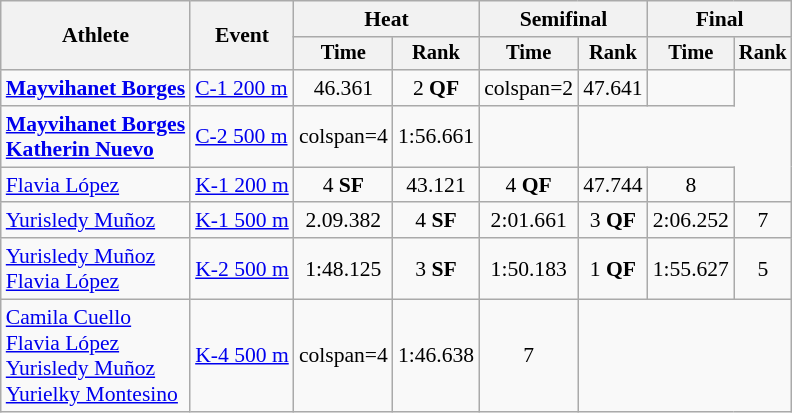<table class=wikitable style=font-size:90%;text-align:center>
<tr>
<th rowspan=2>Athlete</th>
<th rowspan=2>Event</th>
<th colspan=2>Heat</th>
<th colspan=2>Semifinal</th>
<th colspan=2>Final</th>
</tr>
<tr style=font-size:95%>
<th>Time</th>
<th>Rank</th>
<th>Time</th>
<th>Rank</th>
<th>Time</th>
<th>Rank</th>
</tr>
<tr>
<td align=left><strong><a href='#'>Mayvihanet Borges</a></strong></td>
<td align=left><a href='#'>C-1 200 m</a></td>
<td>46.361</td>
<td>2 <strong>QF</strong></td>
<td>colspan=2 </td>
<td>47.641</td>
<td></td>
</tr>
<tr>
<td align=left><strong><a href='#'>Mayvihanet Borges</a><br><a href='#'>Katherin Nuevo</a></strong></td>
<td align=left><a href='#'>C-2 500 m</a></td>
<td>colspan=4 </td>
<td>1:56.661</td>
<td></td>
</tr>
<tr>
<td align=left><a href='#'>Flavia López</a></td>
<td align=left><a href='#'>K-1 200 m</a></td>
<td>4 <strong>SF</strong></td>
<td>43.121</td>
<td>4 <strong>QF</strong></td>
<td>47.744</td>
<td>8</td>
</tr>
<tr>
<td align=left><a href='#'>Yurisledy Muñoz</a></td>
<td align=left><a href='#'>K-1 500 m</a></td>
<td>2.09.382</td>
<td>4 <strong>SF</strong></td>
<td>2:01.661</td>
<td>3 <strong>QF</strong></td>
<td>2:06.252</td>
<td>7</td>
</tr>
<tr>
<td align=left><a href='#'>Yurisledy Muñoz</a><br><a href='#'>Flavia López</a></td>
<td align=left><a href='#'>K-2 500 m</a></td>
<td>1:48.125</td>
<td>3 <strong>SF</strong></td>
<td>1:50.183</td>
<td>1 <strong>QF</strong></td>
<td>1:55.627</td>
<td>5</td>
</tr>
<tr>
<td align=left><a href='#'>Camila Cuello</a><br><a href='#'>Flavia López</a><br><a href='#'>Yurisledy Muñoz</a><br><a href='#'>Yurielky Montesino</a></td>
<td align=left><a href='#'>K-4 500 m</a></td>
<td>colspan=4 </td>
<td>1:46.638</td>
<td>7</td>
</tr>
</table>
